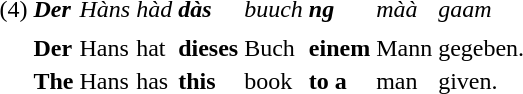<table>
<tr>
<td>(4)</td>
<td><strong><em>Der</em></strong></td>
<td><em>Hàns</em></td>
<td><em>hàd</em></td>
<td><strong><em>dàs</em></strong></td>
<td><em>buuch</em></td>
<td><strong><em>ng</em></strong></td>
<td><em>màà</em></td>
<td><em>gaam</em></td>
</tr>
<tr>
<td></td>
<td></td>
<td></td>
<td></td>
<td></td>
<td colspan="2" style="text-align:center;"></td>
<td></td>
<td></td>
</tr>
<tr>
<td></td>
<td><strong>Der</strong></td>
<td>Hans</td>
<td>hat</td>
<td><strong>dieses</strong></td>
<td>Buch</td>
<td><strong>einem</strong></td>
<td>Mann</td>
<td>gegeben.</td>
</tr>
<tr>
<td></td>
<td><strong>The</strong></td>
<td>Hans</td>
<td>has</td>
<td><strong>this</strong></td>
<td>book</td>
<td><strong>to a</strong></td>
<td>man</td>
<td>given.</td>
</tr>
</table>
